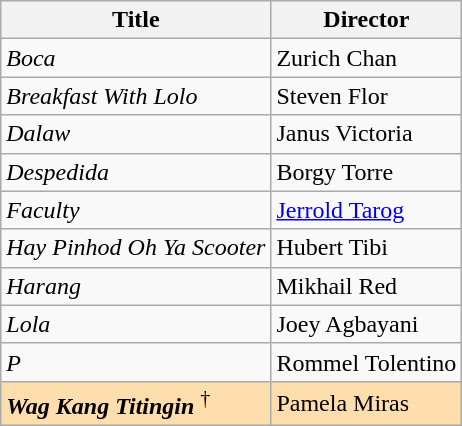<table class="wikitable">
<tr>
<th>Title</th>
<th>Director</th>
</tr>
<tr>
<td><em>Boca</em></td>
<td>Zurich Chan</td>
</tr>
<tr>
<td><em>Breakfast With Lolo</em></td>
<td>Steven Flor</td>
</tr>
<tr>
<td><em>Dalaw</em></td>
<td>Janus Victoria</td>
</tr>
<tr>
<td><em>Despedida</em></td>
<td>Borgy Torre</td>
</tr>
<tr>
<td><em>Faculty</em></td>
<td><a href='#'>Jerrold Tarog</a></td>
</tr>
<tr>
<td><em>Hay Pinhod Oh Ya Scooter</em></td>
<td>Hubert Tibi</td>
</tr>
<tr>
<td><em>Harang</em></td>
<td>Mikhail Red</td>
</tr>
<tr>
<td><em>Lola</em></td>
<td>Joey Agbayani</td>
</tr>
<tr>
<td><em>P</em></td>
<td>Rommel Tolentino</td>
</tr>
<tr style="background:#FFDEAD;">
<td><strong><em>Wag Kang Titingin</em></strong> <sup>†</sup></td>
<td>Pamela Miras</td>
</tr>
</table>
